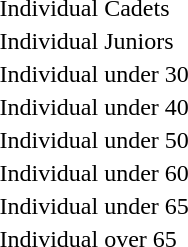<table>
<tr>
<td rowspan=2>Individual Cadets</td>
<td rowspan=2></td>
<td rowspan=2></td>
<td></td>
</tr>
<tr>
<td></td>
</tr>
<tr>
<td rowspan=2>Individual Juniors</td>
<td rowspan=2></td>
<td rowspan=2></td>
<td></td>
</tr>
<tr>
<td></td>
</tr>
<tr>
<td rowspan=2>Individual under 30</td>
<td rowspan=2></td>
<td rowspan=2></td>
<td></td>
</tr>
<tr>
<td></td>
</tr>
<tr>
<td rowspan=2>Individual under 40</td>
<td rowspan=2></td>
<td rowspan=2></td>
<td></td>
</tr>
<tr>
<td></td>
</tr>
<tr>
<td rowspan=2>Individual under 50</td>
<td rowspan=2></td>
<td rowspan=2></td>
<td></td>
</tr>
<tr>
<td></td>
</tr>
<tr>
<td rowspan=2>Individual under 60</td>
<td rowspan=2></td>
<td rowspan=2></td>
<td></td>
</tr>
<tr>
<td></td>
</tr>
<tr>
<td rowspan=2>Individual under 65</td>
<td rowspan=2></td>
<td rowspan=2></td>
<td></td>
</tr>
<tr>
<td></td>
</tr>
<tr>
<td rowspan=2>Individual over 65</td>
<td rowspan=2></td>
<td rowspan=2></td>
<td></td>
</tr>
<tr>
<td></td>
</tr>
</table>
